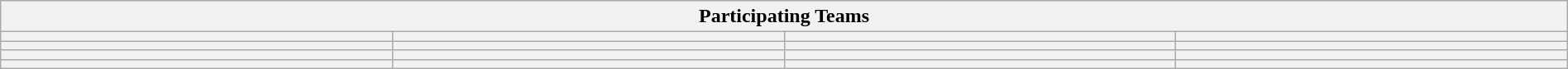<table class="wikitable" style="width:100%;">
<tr>
<th colspan=4><strong>Participating Teams</strong></th>
</tr>
<tr>
<th style="width:25%;"></th>
<th style="width:25%;"></th>
<th style="width:25%;"></th>
<th style="width:25%;"></th>
</tr>
<tr>
<th style="width:25%;"></th>
<th style="width:25%;"></th>
<th style="width:25%;"></th>
<th style="width:25%;"></th>
</tr>
<tr>
<th style="width:25%;"></th>
<th style="width:25%;"></th>
<th style="width:25%;"></th>
<th style="width:25%;"></th>
</tr>
<tr>
<th style="width:25%;"></th>
<th style="width:25%;"></th>
<th style="width:25%;"></th>
<th style="width:25%;"></th>
</tr>
</table>
